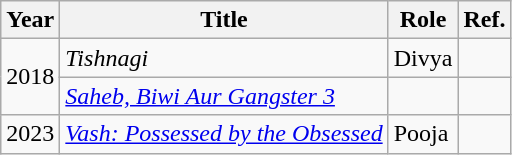<table class="wikitable sortable">
<tr>
<th>Year</th>
<th>Title</th>
<th>Role</th>
<th>Ref.</th>
</tr>
<tr>
<td rowspan="2">2018</td>
<td><em>Tishnagi</em></td>
<td>Divya</td>
<td></td>
</tr>
<tr>
<td><em><a href='#'>Saheb, Biwi Aur Gangster 3</a></em></td>
<td></td>
<td></td>
</tr>
<tr>
<td>2023</td>
<td><em><a href='#'>Vash: Possessed by the Obsessed</a></em></td>
<td>Pooja</td>
</tr>
</table>
